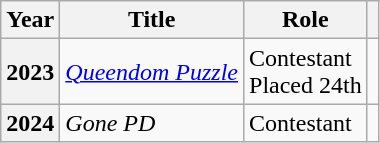<table class="wikitable sortable plainrowheaders">
<tr>
<th scope="col">Year</th>
<th scope="col">Title</th>
<th scope="col">Role</th>
<th scope="col" class="unsortable"></th>
</tr>
<tr>
<th scope="row" rowspan=1>2023</th>
<td><em><a href='#'>Queendom Puzzle</a></em></td>
<td>Contestant<br>Placed 24th</td>
<td></td>
</tr>
<tr>
<th scope="row" rowspan=1>2024</th>
<td><em>Gone PD</em></td>
<td>Contestant</td>
<td></td>
</tr>
</table>
